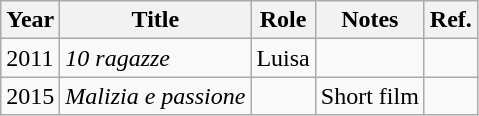<table class="wikitable">
<tr>
<th>Year</th>
<th>Title</th>
<th>Role</th>
<th>Notes</th>
<th>Ref.</th>
</tr>
<tr>
<td>2011</td>
<td><em>10 ragazze</em></td>
<td>Luisa</td>
<td></td>
<td></td>
</tr>
<tr>
<td>2015</td>
<td><em>Malizia e passione</em></td>
<td></td>
<td>Short film</td>
<td></td>
</tr>
</table>
